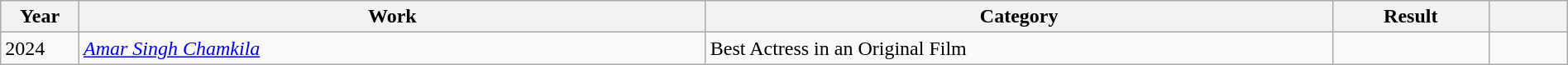<table class="wikitable" style="width:100%;">
<tr>
<th width=5%>Year</th>
<th style="width:40%;">Work</th>
<th style="width:40%;">Category</th>
<th style="width:10%;">Result</th>
<th width=5%></th>
</tr>
<tr>
<td>2024</td>
<td><em><a href='#'>Amar Singh Chamkila</a></em></td>
<td>Best Actress in an Original Film</td>
<td></td>
<td></td>
</tr>
</table>
